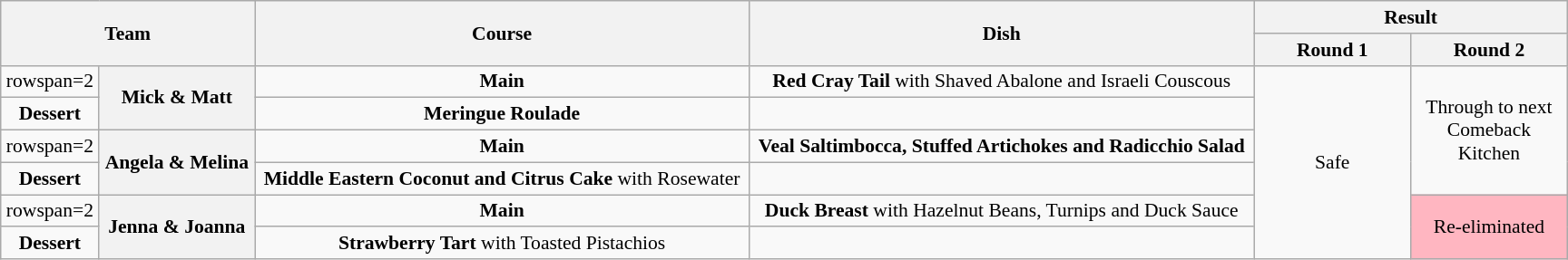<table class="wikitable plainrowheaders" style="margin:1em auto; text-align:center; font-size:90%; width:80em;">
<tr>
<th rowspan="2" colspan="2">Team</th>
<th rowspan=2>Course</th>
<th rowspan="2">Dish</th>
<th colspan="2" style="width:20%">Result</th>
</tr>
<tr>
<th style="width:10%">Round 1</th>
<th style="width:10%">Round 2</th>
</tr>
<tr>
<td>rowspan=2 </td>
<th rowspan=2>Mick & Matt</th>
<td><strong>Main</strong></td>
<td><strong>Red Cray Tail</strong> with Shaved Abalone and Israeli Couscous</td>
<td rowspan="6">Safe</td>
<td rowspan="4">Through to next Comeback Kitchen</td>
</tr>
<tr>
<td><strong>Dessert</strong></td>
<td><strong>Meringue Roulade</strong></td>
</tr>
<tr>
<td>rowspan=2 </td>
<th rowspan=2>Angela & Melina</th>
<td><strong>Main</strong></td>
<td><strong>Veal Saltimbocca, Stuffed Artichokes and Radicchio Salad</strong></td>
</tr>
<tr>
<td><strong>Dessert</strong></td>
<td><strong>Middle Eastern Coconut and Citrus Cake</strong> with Rosewater</td>
</tr>
<tr>
<td>rowspan=2 </td>
<th rowspan=2>Jenna & Joanna</th>
<td><strong>Main</strong></td>
<td><strong>Duck Breast</strong> with Hazelnut Beans, Turnips and Duck Sauce</td>
<td style="background:lightpink" rowspan=2>Re-eliminated</td>
</tr>
<tr>
<td><strong>Dessert</strong></td>
<td><strong>Strawberry Tart</strong> with Toasted Pistachios</td>
</tr>
</table>
